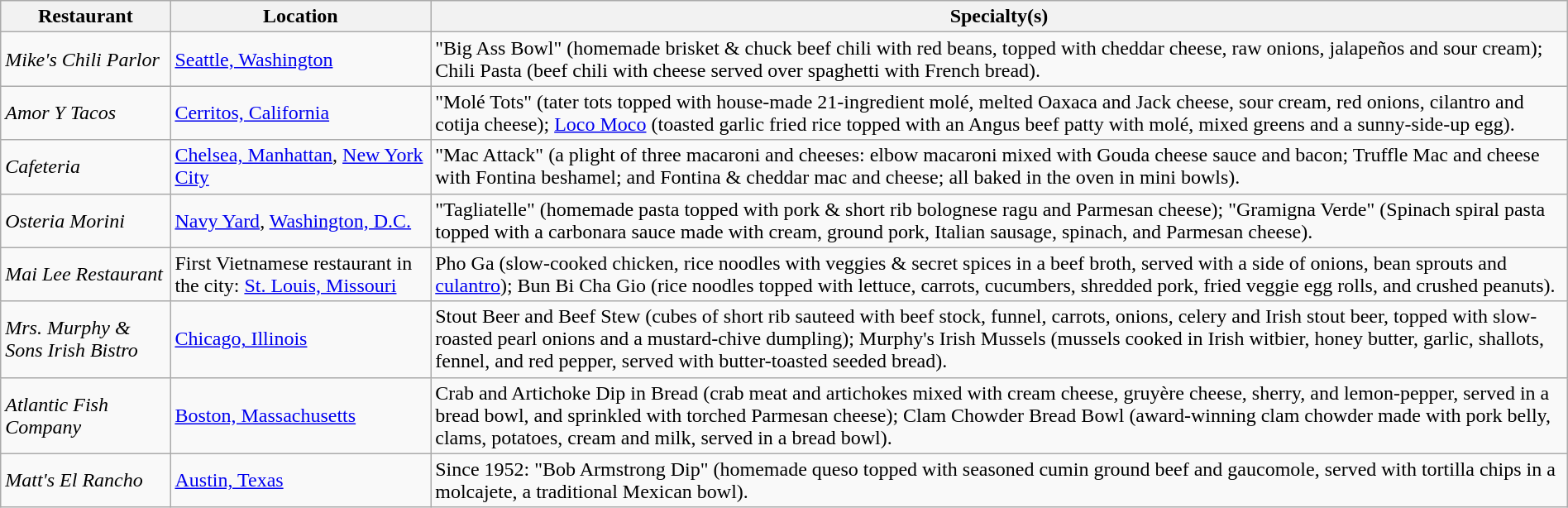<table class="wikitable" style="width:100%;">
<tr>
<th>Restaurant</th>
<th>Location</th>
<th>Specialty(s)</th>
</tr>
<tr>
<td><em>Mike's Chili Parlor</em></td>
<td><a href='#'>Seattle, Washington</a></td>
<td>"Big Ass Bowl" (homemade brisket & chuck beef chili with red beans, topped with cheddar cheese, raw onions, jalapeños and sour cream); Chili Pasta (beef chili with cheese served over spaghetti with French bread).</td>
</tr>
<tr>
<td><em>Amor Y Tacos</em></td>
<td><a href='#'>Cerritos, California</a></td>
<td>"Molé Tots" (tater tots topped with house-made 21-ingredient molé, melted Oaxaca and Jack cheese, sour cream, red onions, cilantro and cotija cheese); <a href='#'>Loco Moco</a> (toasted garlic fried rice topped with an Angus beef patty with molé, mixed greens and a sunny-side-up egg).</td>
</tr>
<tr>
<td><em>Cafeteria</em></td>
<td><a href='#'>Chelsea, Manhattan</a>, <a href='#'>New York City</a></td>
<td>"Mac Attack" (a plight of three macaroni and cheeses: elbow macaroni mixed with Gouda cheese sauce and bacon; Truffle Mac and cheese with Fontina beshamel; and Fontina & cheddar mac and cheese; all baked in the oven in mini bowls).</td>
</tr>
<tr>
<td><em>Osteria Morini</em></td>
<td><a href='#'>Navy Yard</a>, <a href='#'>Washington, D.C.</a></td>
<td>"Tagliatelle" (homemade pasta topped with pork & short rib bolognese ragu and Parmesan cheese); "Gramigna Verde" (Spinach spiral pasta topped with a carbonara sauce made with cream, ground pork, Italian sausage, spinach, and Parmesan cheese).</td>
</tr>
<tr>
<td><em>Mai Lee Restaurant</em></td>
<td>First Vietnamese restaurant in the city: <a href='#'>St. Louis, Missouri</a></td>
<td>Pho Ga (slow-cooked chicken, rice noodles with veggies & secret spices in a beef broth, served with a side of onions, bean sprouts and <a href='#'>culantro</a>); Bun Bi Cha Gio (rice noodles topped with lettuce, carrots, cucumbers, shredded pork, fried veggie egg rolls, and crushed peanuts).</td>
</tr>
<tr>
<td><em>Mrs. Murphy & Sons Irish Bistro</em></td>
<td><a href='#'>Chicago, Illinois</a></td>
<td>Stout Beer and Beef Stew (cubes of short rib sauteed with beef stock, funnel, carrots, onions, celery and Irish stout beer, topped with slow-roasted pearl onions and a mustard-chive dumpling); Murphy's Irish Mussels (mussels cooked in Irish witbier, honey butter, garlic, shallots, fennel, and red pepper, served with butter-toasted seeded bread).</td>
</tr>
<tr>
<td><em>Atlantic Fish Company</em></td>
<td><a href='#'>Boston, Massachusetts</a></td>
<td>Crab and Artichoke Dip in Bread (crab meat and artichokes mixed with cream cheese, gruyère cheese, sherry, and lemon-pepper, served in a bread bowl, and sprinkled with torched Parmesan cheese); Clam Chowder Bread Bowl (award-winning clam chowder made with pork belly, clams, potatoes, cream and milk, served in a bread bowl).</td>
</tr>
<tr>
<td><em>Matt's El Rancho</em></td>
<td><a href='#'>Austin, Texas</a></td>
<td>Since 1952: "Bob Armstrong Dip" (homemade queso topped with seasoned cumin ground beef and gaucomole, served with tortilla chips in a molcajete, a traditional Mexican bowl).</td>
</tr>
</table>
